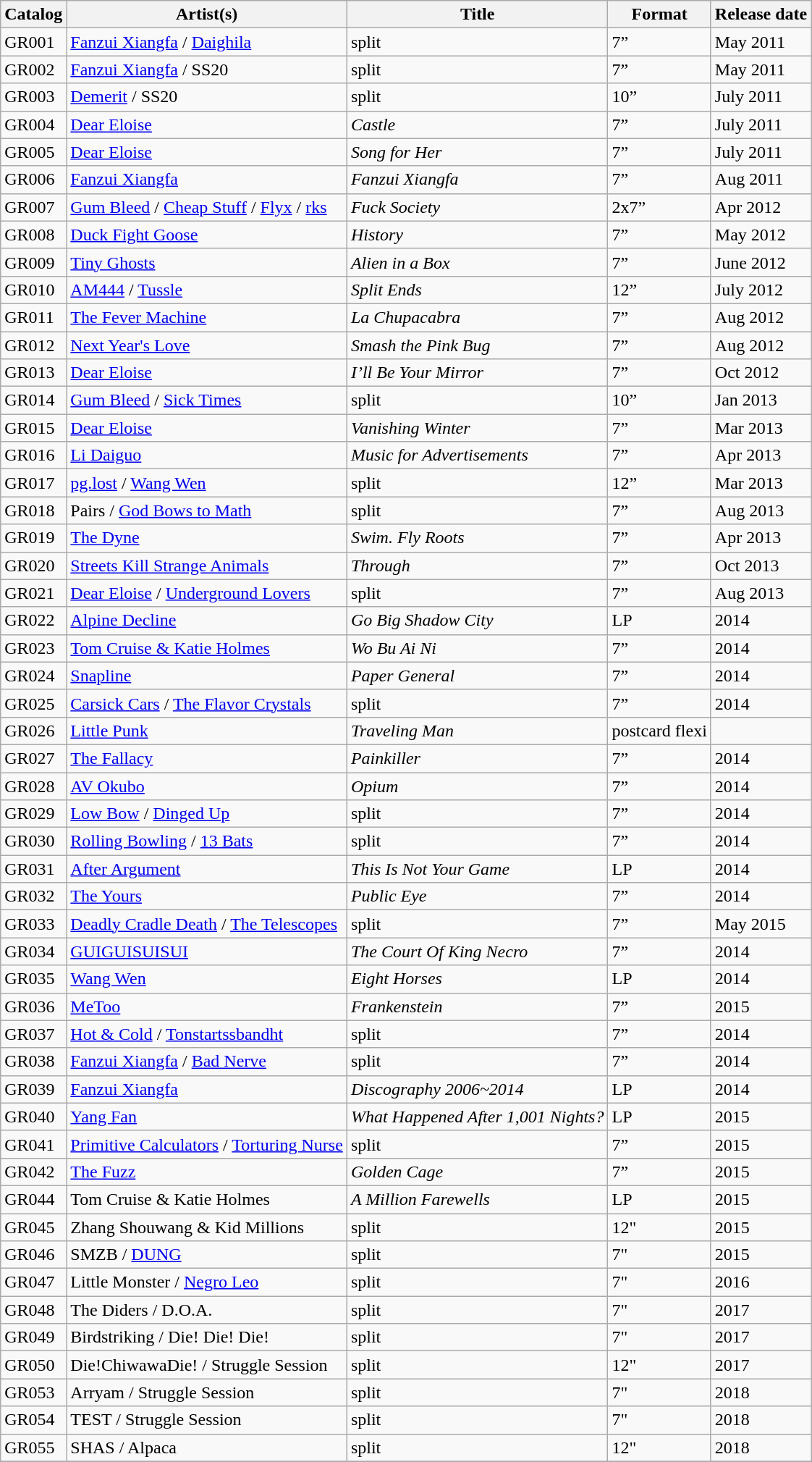<table class="wikitable">
<tr>
<th>Catalog</th>
<th>Artist(s)</th>
<th>Title</th>
<th>Format</th>
<th>Release date</th>
</tr>
<tr>
<td>GR001</td>
<td><a href='#'>Fanzui Xiangfa</a> / <a href='#'>Daighila</a></td>
<td>split</td>
<td>7”</td>
<td>May 2011</td>
</tr>
<tr>
<td>GR002</td>
<td><a href='#'>Fanzui Xiangfa</a> / SS20</td>
<td>split</td>
<td>7”</td>
<td>May 2011</td>
</tr>
<tr>
<td>GR003</td>
<td><a href='#'>Demerit</a> / SS20</td>
<td>split</td>
<td>10”</td>
<td>July 2011</td>
</tr>
<tr>
<td>GR004</td>
<td><a href='#'>Dear Eloise</a></td>
<td><em>Castle</em></td>
<td>7”</td>
<td>July 2011</td>
</tr>
<tr>
<td>GR005</td>
<td><a href='#'>Dear Eloise</a></td>
<td><em>Song for Her</em></td>
<td>7”</td>
<td>July 2011</td>
</tr>
<tr>
<td>GR006</td>
<td><a href='#'>Fanzui Xiangfa</a></td>
<td><em>Fanzui Xiangfa</em></td>
<td>7”</td>
<td>Aug 2011</td>
</tr>
<tr>
<td>GR007</td>
<td><a href='#'>Gum Bleed</a> / <a href='#'>Cheap Stuff</a> / <a href='#'>Flyx</a> / <a href='#'>rks</a></td>
<td><em>Fuck Society</em></td>
<td>2x7”</td>
<td>Apr 2012</td>
</tr>
<tr>
<td>GR008</td>
<td><a href='#'>Duck Fight Goose</a></td>
<td><em>History</em></td>
<td>7”</td>
<td>May 2012</td>
</tr>
<tr>
<td>GR009</td>
<td><a href='#'>Tiny Ghosts</a></td>
<td><em>Alien in a Box</em></td>
<td>7”</td>
<td>June 2012</td>
</tr>
<tr>
<td>GR010</td>
<td><a href='#'>AM444</a> / <a href='#'>Tussle</a></td>
<td><em>Split Ends</em></td>
<td>12”</td>
<td>July 2012</td>
</tr>
<tr>
<td>GR011</td>
<td><a href='#'>The Fever Machine</a></td>
<td><em>La Chupacabra</em></td>
<td>7”</td>
<td>Aug 2012</td>
</tr>
<tr>
<td>GR012</td>
<td><a href='#'>Next Year's Love</a></td>
<td><em>Smash the Pink Bug</em></td>
<td>7”</td>
<td>Aug 2012</td>
</tr>
<tr>
<td>GR013</td>
<td><a href='#'>Dear Eloise</a></td>
<td><em>I’ll Be Your Mirror</em></td>
<td>7”</td>
<td>Oct 2012</td>
</tr>
<tr>
<td>GR014</td>
<td><a href='#'>Gum Bleed</a> / <a href='#'>Sick Times</a></td>
<td>split</td>
<td>10”</td>
<td>Jan 2013</td>
</tr>
<tr>
<td>GR015</td>
<td><a href='#'>Dear Eloise</a></td>
<td><em>Vanishing Winter</em></td>
<td>7”</td>
<td>Mar 2013</td>
</tr>
<tr>
<td>GR016</td>
<td><a href='#'>Li Daiguo</a></td>
<td><em>Music for Advertisements</em></td>
<td>7”</td>
<td>Apr 2013</td>
</tr>
<tr>
<td>GR017</td>
<td><a href='#'>pg.lost</a> / <a href='#'>Wang Wen</a></td>
<td>split</td>
<td>12”</td>
<td>Mar 2013</td>
</tr>
<tr>
<td>GR018</td>
<td>Pairs / <a href='#'>God Bows to Math</a></td>
<td>split</td>
<td>7”</td>
<td>Aug 2013</td>
</tr>
<tr>
<td>GR019</td>
<td><a href='#'>The Dyne</a></td>
<td><em>Swim. Fly Roots</em></td>
<td>7”</td>
<td>Apr 2013</td>
</tr>
<tr>
<td>GR020</td>
<td><a href='#'>Streets Kill Strange Animals</a></td>
<td><em>Through</em></td>
<td>7”</td>
<td>Oct 2013</td>
</tr>
<tr>
<td>GR021</td>
<td><a href='#'>Dear Eloise</a> / <a href='#'>Underground Lovers</a></td>
<td>split</td>
<td>7”</td>
<td>Aug 2013</td>
</tr>
<tr>
<td>GR022</td>
<td><a href='#'>Alpine Decline</a></td>
<td><em>Go Big Shadow City</em></td>
<td>LP</td>
<td>2014</td>
</tr>
<tr>
<td>GR023</td>
<td><a href='#'>Tom Cruise & Katie Holmes</a></td>
<td><em>Wo Bu Ai Ni</em></td>
<td>7”</td>
<td>2014</td>
</tr>
<tr>
<td>GR024</td>
<td><a href='#'>Snapline</a></td>
<td><em>Paper General</em></td>
<td>7”</td>
<td>2014</td>
</tr>
<tr>
<td>GR025</td>
<td><a href='#'>Carsick Cars</a> / <a href='#'>The Flavor Crystals</a></td>
<td>split</td>
<td>7”</td>
<td>2014</td>
</tr>
<tr>
<td>GR026</td>
<td><a href='#'>Little Punk</a></td>
<td><em>Traveling Man</em></td>
<td>postcard flexi</td>
<td></td>
</tr>
<tr>
<td>GR027</td>
<td><a href='#'>The Fallacy</a></td>
<td><em>Painkiller</em></td>
<td>7”</td>
<td>2014</td>
</tr>
<tr>
<td>GR028</td>
<td><a href='#'>AV Okubo</a></td>
<td><em>Opium</em></td>
<td>7”</td>
<td>2014</td>
</tr>
<tr>
<td>GR029</td>
<td><a href='#'>Low Bow</a> / <a href='#'>Dinged Up</a></td>
<td>split</td>
<td>7”</td>
<td>2014</td>
</tr>
<tr>
<td>GR030</td>
<td><a href='#'>Rolling Bowling</a> / <a href='#'>13 Bats</a></td>
<td>split</td>
<td>7”</td>
<td>2014</td>
</tr>
<tr>
<td>GR031</td>
<td><a href='#'>After Argument</a></td>
<td><em>This Is Not Your Game</em></td>
<td>LP</td>
<td>2014</td>
</tr>
<tr>
<td>GR032</td>
<td><a href='#'>The Yours</a></td>
<td><em>Public Eye</em></td>
<td>7”</td>
<td>2014</td>
</tr>
<tr>
<td>GR033</td>
<td><a href='#'>Deadly Cradle Death</a> / <a href='#'>The Telescopes</a></td>
<td>split</td>
<td>7”</td>
<td>May 2015</td>
</tr>
<tr>
<td>GR034</td>
<td><a href='#'>GUIGUISUISUI</a></td>
<td><em>The Court Of King Necro</em></td>
<td>7”</td>
<td>2014</td>
</tr>
<tr>
<td>GR035</td>
<td><a href='#'>Wang Wen</a></td>
<td><em>Eight Horses</em></td>
<td>LP</td>
<td>2014</td>
</tr>
<tr>
<td>GR036</td>
<td><a href='#'>MeToo</a></td>
<td><em>Frankenstein</em></td>
<td>7”</td>
<td>2015</td>
</tr>
<tr>
<td>GR037</td>
<td><a href='#'>Hot & Cold</a> / <a href='#'>Tonstartssbandht</a></td>
<td>split</td>
<td>7”</td>
<td>2014</td>
</tr>
<tr>
<td>GR038</td>
<td><a href='#'>Fanzui Xiangfa</a> / <a href='#'>Bad Nerve</a></td>
<td>split</td>
<td>7”</td>
<td>2014</td>
</tr>
<tr>
<td>GR039</td>
<td><a href='#'>Fanzui Xiangfa</a></td>
<td><em>Discography 2006~2014</em></td>
<td>LP</td>
<td>2014</td>
</tr>
<tr>
<td>GR040</td>
<td><a href='#'>Yang Fan</a></td>
<td><em>What Happened After 1,001 Nights?</em></td>
<td>LP</td>
<td>2015</td>
</tr>
<tr>
<td>GR041</td>
<td><a href='#'>Primitive Calculators</a> / <a href='#'>Torturing Nurse</a></td>
<td>split</td>
<td>7”</td>
<td>2015</td>
</tr>
<tr>
<td>GR042</td>
<td><a href='#'>The Fuzz</a></td>
<td><em>Golden Cage</em></td>
<td>7”</td>
<td>2015</td>
</tr>
<tr>
<td>GR044</td>
<td>Tom Cruise & Katie Holmes</td>
<td><em>A Million Farewells</em></td>
<td>LP</td>
<td>2015</td>
</tr>
<tr>
<td>GR045</td>
<td>Zhang Shouwang & Kid Millions</td>
<td>split</td>
<td>12"</td>
<td>2015</td>
</tr>
<tr>
<td>GR046</td>
<td>SMZB / <a href='#'>DUNG</a></td>
<td>split</td>
<td>7"</td>
<td>2015</td>
</tr>
<tr>
<td>GR047</td>
<td>Little Monster / <a href='#'>Negro Leo</a></td>
<td>split</td>
<td>7"</td>
<td>2016</td>
</tr>
<tr>
<td>GR048</td>
<td>The Diders / D.O.A.</td>
<td>split</td>
<td>7"</td>
<td>2017</td>
</tr>
<tr>
<td>GR049</td>
<td>Birdstriking / Die! Die! Die!</td>
<td>split</td>
<td>7"</td>
<td>2017</td>
</tr>
<tr>
<td>GR050</td>
<td>Die!ChiwawaDie! / Struggle Session</td>
<td>split</td>
<td>12"</td>
<td>2017</td>
</tr>
<tr>
<td>GR053</td>
<td>Arryam / Struggle Session</td>
<td>split</td>
<td>7"</td>
<td>2018</td>
</tr>
<tr>
<td>GR054</td>
<td>TEST / Struggle Session</td>
<td>split</td>
<td>7"</td>
<td>2018</td>
</tr>
<tr>
<td>GR055</td>
<td>SHAS / Alpaca</td>
<td>split</td>
<td>12"</td>
<td>2018</td>
</tr>
<tr>
</tr>
</table>
